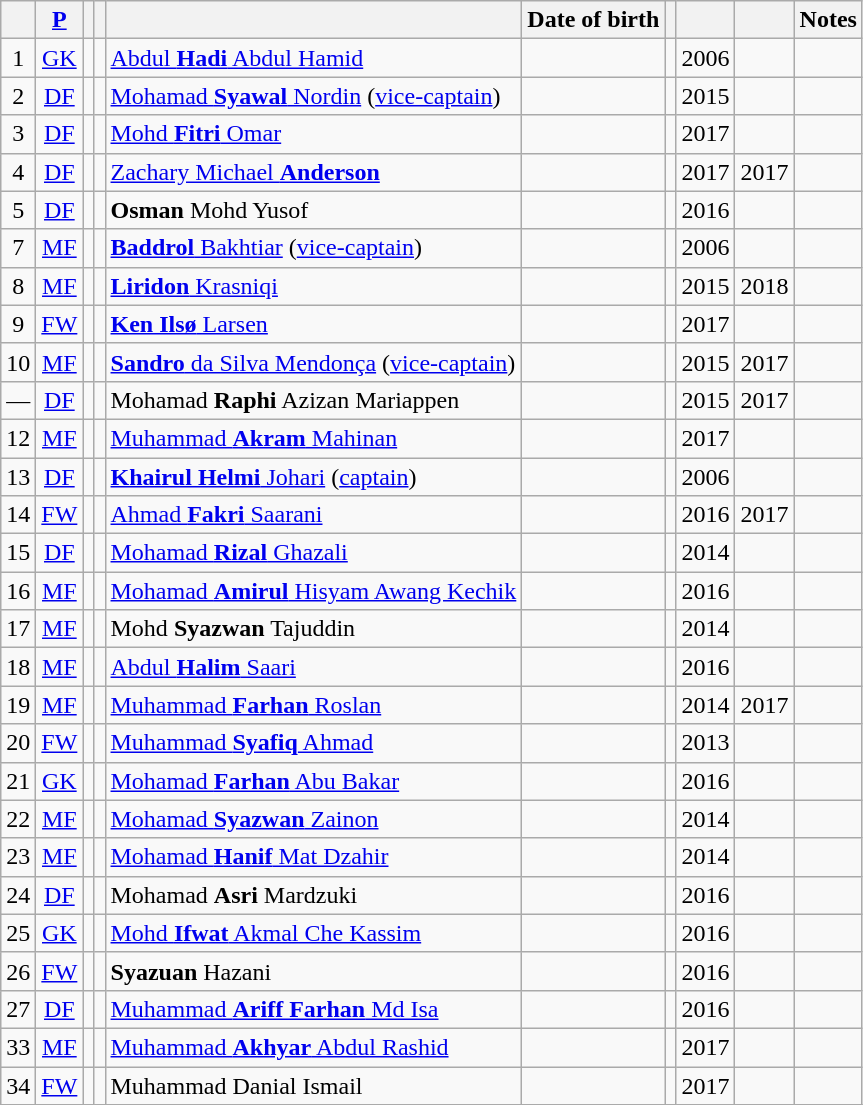<table class="wikitable sortable" style="text-align:center;">
<tr>
<th></th>
<th><a href='#'>P</a></th>
<th></th>
<th></th>
<th></th>
<th>Date of birth</th>
<th></th>
<th></th>
<th></th>
<th>Notes</th>
</tr>
<tr>
<td>1</td>
<td><a href='#'>GK</a></td>
<td></td>
<td></td>
<td align=left><a href='#'>Abdul <strong>Hadi</strong> Abdul Hamid</a></td>
<td align=right></td>
<td></td>
<td>2006</td>
<td></td>
<td></td>
</tr>
<tr>
<td>2</td>
<td><a href='#'>DF</a></td>
<td></td>
<td></td>
<td align=left><a href='#'>Mohamad <strong>Syawal</strong> Nordin</a> (<a href='#'>vice-captain</a>)</td>
<td align=right></td>
<td></td>
<td>2015</td>
<td></td>
<td></td>
</tr>
<tr>
<td>3</td>
<td><a href='#'>DF</a></td>
<td></td>
<td></td>
<td align=left><a href='#'>Mohd <strong>Fitri</strong> Omar</a></td>
<td align=right></td>
<td></td>
<td>2017</td>
<td></td>
<td></td>
</tr>
<tr>
<td>4</td>
<td><a href='#'>DF</a></td>
<td></td>
<td></td>
<td align=left><a href='#'>Zachary Michael <strong>Anderson</strong></a></td>
<td align=right></td>
<td></td>
<td>2017</td>
<td>2017</td>
<td></td>
</tr>
<tr>
<td>5</td>
<td><a href='#'>DF</a></td>
<td></td>
<td></td>
<td align=left><strong>Osman</strong> Mohd Yusof</td>
<td align=right></td>
<td></td>
<td>2016</td>
<td></td>
<td></td>
</tr>
<tr>
<td>7</td>
<td><a href='#'>MF</a></td>
<td></td>
<td></td>
<td align=left><a href='#'><strong>Baddrol</strong> Bakhtiar</a> (<a href='#'>vice-captain</a>)</td>
<td align=right></td>
<td></td>
<td>2006</td>
<td></td>
<td></td>
</tr>
<tr>
<td>8</td>
<td><a href='#'>MF</a></td>
<td></td>
<td></td>
<td align=left><a href='#'><strong>Liridon</strong> Krasniqi</a></td>
<td align=right></td>
<td></td>
<td>2015</td>
<td>2018</td>
<td></td>
</tr>
<tr>
<td>9</td>
<td><a href='#'>FW</a></td>
<td></td>
<td></td>
<td align=left><a href='#'><strong>Ken Ilsø</strong> Larsen</a></td>
<td align=right></td>
<td></td>
<td>2017</td>
<td></td>
<td></td>
</tr>
<tr>
<td>10</td>
<td><a href='#'>MF</a></td>
<td></td>
<td></td>
<td align=left><a href='#'><strong>Sandro</strong> da Silva Mendonça</a> (<a href='#'>vice-captain</a>)</td>
<td align=right></td>
<td></td>
<td>2015</td>
<td>2017</td>
<td></td>
</tr>
<tr>
<td>—</td>
<td><a href='#'>DF</a></td>
<td></td>
<td></td>
<td align=left>Mohamad <strong>Raphi</strong> Azizan Mariappen</td>
<td align=right></td>
<td></td>
<td>2015</td>
<td>2017</td>
<td></td>
</tr>
<tr>
<td>12</td>
<td><a href='#'>MF</a></td>
<td></td>
<td></td>
<td align=left><a href='#'>Muhammad <strong>Akram</strong> Mahinan</a></td>
<td align=right></td>
<td></td>
<td>2017</td>
<td></td>
<td></td>
</tr>
<tr>
<td>13</td>
<td><a href='#'>DF</a></td>
<td></td>
<td></td>
<td align=left><a href='#'><strong>Khairul Helmi</strong> Johari</a> (<a href='#'>captain</a>)</td>
<td align=right></td>
<td></td>
<td>2006</td>
<td></td>
<td></td>
</tr>
<tr>
<td>14</td>
<td><a href='#'>FW</a></td>
<td></td>
<td></td>
<td align=left><a href='#'>Ahmad <strong>Fakri</strong> Saarani</a></td>
<td align=right></td>
<td></td>
<td>2016</td>
<td>2017</td>
<td></td>
</tr>
<tr>
<td>15</td>
<td><a href='#'>DF</a></td>
<td></td>
<td></td>
<td align=left><a href='#'>Mohamad <strong>Rizal</strong> Ghazali</a></td>
<td align=right></td>
<td></td>
<td>2014</td>
<td></td>
<td></td>
</tr>
<tr>
<td>16</td>
<td><a href='#'>MF</a></td>
<td></td>
<td></td>
<td align=left><a href='#'>Mohamad <strong>Amirul</strong> Hisyam Awang Kechik</a></td>
<td align=right></td>
<td></td>
<td>2016</td>
<td></td>
<td></td>
</tr>
<tr>
<td>17</td>
<td><a href='#'>MF</a></td>
<td></td>
<td></td>
<td align=left>Mohd <strong>Syazwan</strong> Tajuddin</td>
<td align=right></td>
<td></td>
<td>2014</td>
<td></td>
<td></td>
</tr>
<tr>
<td>18</td>
<td><a href='#'>MF</a></td>
<td></td>
<td></td>
<td align=left><a href='#'>Abdul <strong>Halim</strong> Saari</a></td>
<td align=right></td>
<td></td>
<td>2016</td>
<td></td>
<td></td>
</tr>
<tr>
<td>19</td>
<td><a href='#'>MF</a></td>
<td></td>
<td></td>
<td align=left><a href='#'>Muhammad <strong>Farhan</strong> Roslan</a></td>
<td align=right></td>
<td></td>
<td>2014</td>
<td>2017</td>
<td></td>
</tr>
<tr>
<td>20</td>
<td><a href='#'>FW</a></td>
<td></td>
<td></td>
<td align=left><a href='#'>Muhammad <strong>Syafiq</strong> Ahmad</a></td>
<td align=right></td>
<td></td>
<td>2013</td>
<td></td>
<td></td>
</tr>
<tr>
<td>21</td>
<td><a href='#'>GK</a></td>
<td></td>
<td></td>
<td align=left><a href='#'>Mohamad <strong>Farhan</strong> Abu Bakar</a></td>
<td align=right></td>
<td></td>
<td>2016</td>
<td></td>
<td></td>
</tr>
<tr>
<td>22</td>
<td><a href='#'>MF</a></td>
<td></td>
<td></td>
<td align=left><a href='#'>Mohamad <strong>Syazwan</strong> Zainon</a></td>
<td align=right></td>
<td></td>
<td>2014</td>
<td></td>
<td></td>
</tr>
<tr>
<td>23</td>
<td><a href='#'>MF</a></td>
<td></td>
<td></td>
<td align=left><a href='#'>Mohamad <strong>Hanif</strong> Mat Dzahir</a></td>
<td align=right></td>
<td></td>
<td>2014</td>
<td></td>
<td></td>
</tr>
<tr>
<td>24</td>
<td><a href='#'>DF</a></td>
<td></td>
<td></td>
<td align=left>Mohamad <strong>Asri</strong> Mardzuki</td>
<td align=right></td>
<td></td>
<td>2016</td>
<td></td>
<td></td>
</tr>
<tr>
<td>25</td>
<td><a href='#'>GK</a></td>
<td></td>
<td></td>
<td align=left><a href='#'>Mohd <strong>Ifwat</strong> Akmal Che Kassim</a></td>
<td align=right></td>
<td></td>
<td>2016</td>
<td></td>
<td></td>
</tr>
<tr>
<td>26</td>
<td><a href='#'>FW</a></td>
<td></td>
<td></td>
<td align=left><strong>Syazuan</strong> Hazani</td>
<td align=right></td>
<td></td>
<td>2016</td>
<td></td>
<td></td>
</tr>
<tr>
<td>27</td>
<td><a href='#'>DF</a></td>
<td></td>
<td></td>
<td align=left><a href='#'>Muhammad <strong>Ariff Farhan</strong> Md Isa</a></td>
<td align=right></td>
<td></td>
<td>2016</td>
<td></td>
<td></td>
</tr>
<tr>
<td>33</td>
<td><a href='#'>MF</a></td>
<td></td>
<td></td>
<td align=left><a href='#'>Muhammad <strong>Akhyar</strong> Abdul Rashid</a></td>
<td align=right></td>
<td></td>
<td>2017</td>
<td></td>
<td></td>
</tr>
<tr>
<td>34</td>
<td><a href='#'>FW</a></td>
<td></td>
<td></td>
<td align=left>Muhammad Danial Ismail</td>
<td align=right></td>
<td></td>
<td>2017</td>
<td></td>
<td></td>
</tr>
<tr>
</tr>
</table>
